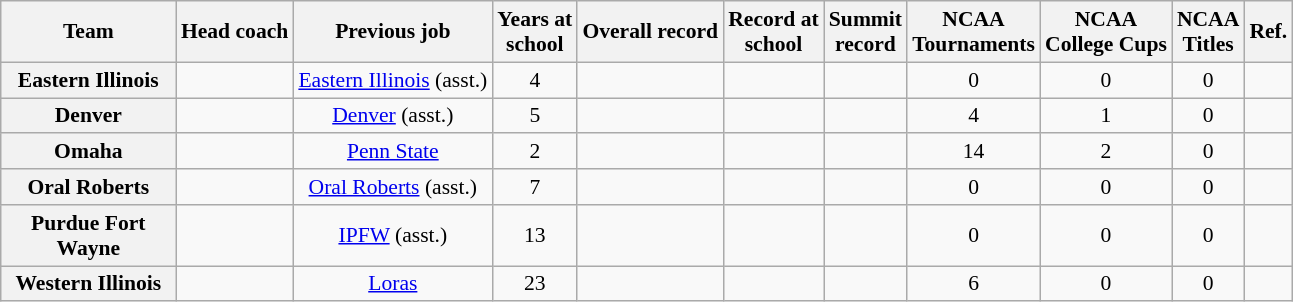<table class="wikitable sortable" style="text-align: center;font-size:90%;">
<tr>
<th width="110">Team</th>
<th>Head coach</th>
<th>Previous job</th>
<th>Years at<br>school</th>
<th>Overall record</th>
<th>Record at<br>school</th>
<th>Summit<br>record</th>
<th>NCAA<br>Tournaments</th>
<th>NCAA<br>College Cups</th>
<th>NCAA<br>Titles</th>
<th class="unsortable">Ref.</th>
</tr>
<tr>
<th style=>Eastern Illinois</th>
<td></td>
<td><a href='#'>Eastern Illinois</a> (asst.)</td>
<td>4</td>
<td></td>
<td></td>
<td></td>
<td>0</td>
<td>0</td>
<td>0</td>
<td></td>
</tr>
<tr>
<th style=>Denver</th>
<td></td>
<td><a href='#'>Denver</a> (asst.)</td>
<td>5</td>
<td></td>
<td></td>
<td></td>
<td>4</td>
<td>1</td>
<td>0</td>
<td></td>
</tr>
<tr>
<th style=>Omaha</th>
<td></td>
<td><a href='#'>Penn State</a></td>
<td>2</td>
<td></td>
<td></td>
<td></td>
<td>14</td>
<td>2</td>
<td>0</td>
<td></td>
</tr>
<tr>
<th style=>Oral Roberts</th>
<td></td>
<td><a href='#'>Oral Roberts</a> (asst.)</td>
<td>7</td>
<td></td>
<td></td>
<td></td>
<td>0</td>
<td>0</td>
<td>0</td>
<td></td>
</tr>
<tr>
<th style=>Purdue Fort Wayne</th>
<td></td>
<td><a href='#'>IPFW</a> (asst.)</td>
<td>13</td>
<td></td>
<td></td>
<td></td>
<td>0</td>
<td>0</td>
<td>0</td>
<td></td>
</tr>
<tr>
<th style=>Western Illinois</th>
<td></td>
<td><a href='#'>Loras</a></td>
<td>23</td>
<td></td>
<td></td>
<td></td>
<td>6</td>
<td>0</td>
<td>0</td>
<td></td>
</tr>
</table>
